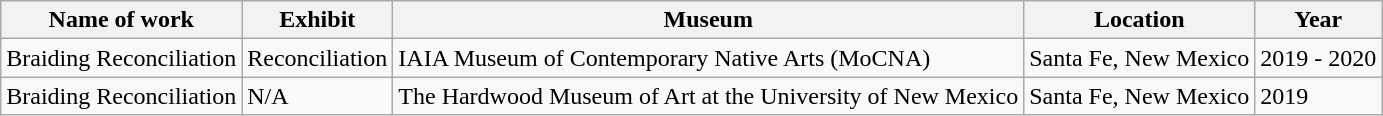<table class="wikitable">
<tr>
<th>Name of work</th>
<th>Exhibit</th>
<th>Museum</th>
<th>Location</th>
<th>Year</th>
</tr>
<tr>
<td>Braiding Reconciliation</td>
<td>Reconciliation</td>
<td>IAIA Museum of Contemporary Native Arts (MoCNA)</td>
<td>Santa Fe, New Mexico</td>
<td>2019 - 2020</td>
</tr>
<tr>
<td>Braiding Reconciliation</td>
<td>N/A</td>
<td>The Hardwood Museum of Art at the University of New Mexico</td>
<td>Santa Fe, New Mexico</td>
<td>2019</td>
</tr>
</table>
